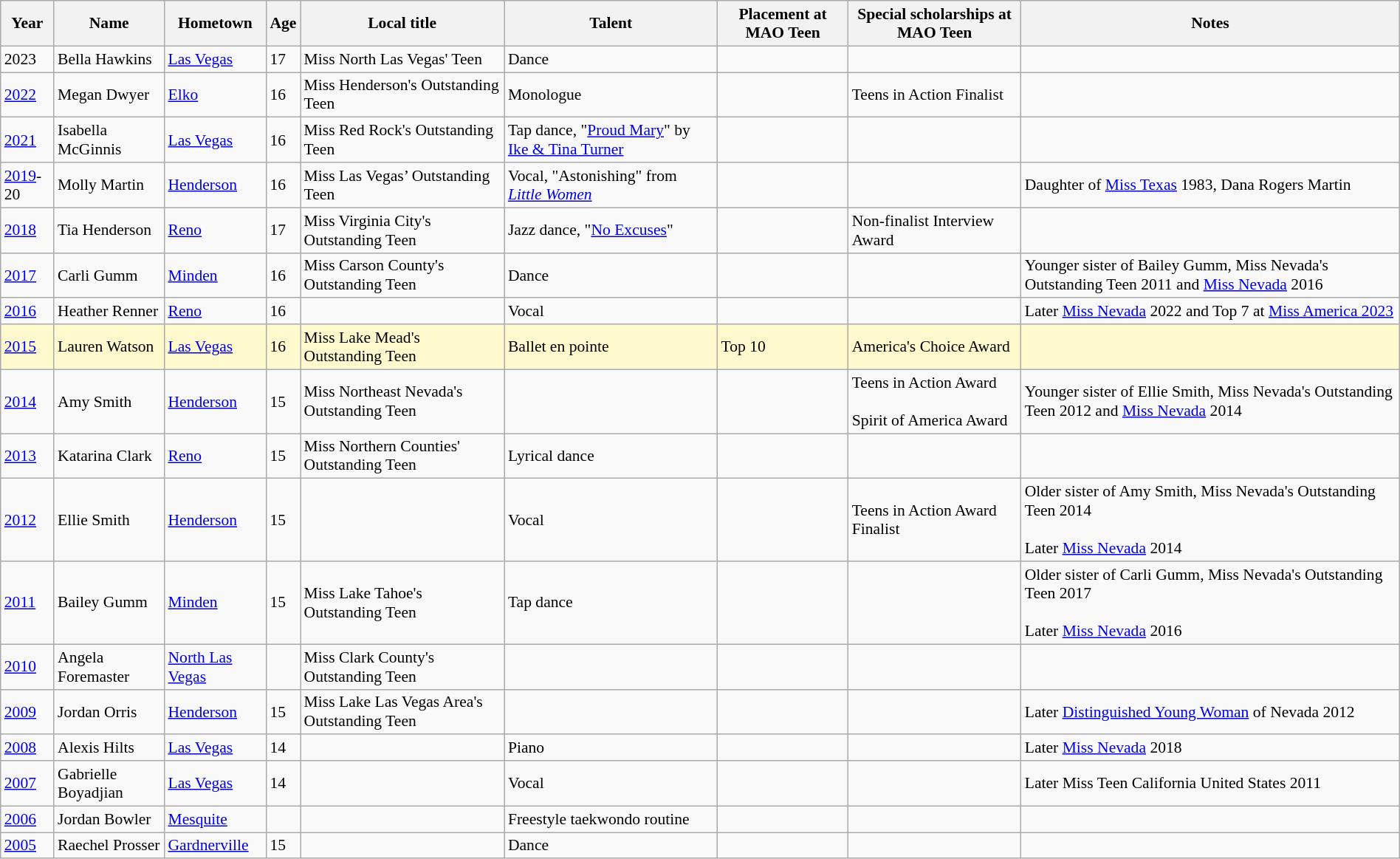<table class="wikitable sortable"style="width:100%; font-size:90%;">
<tr>
<th>Year</th>
<th>Name</th>
<th>Hometown</th>
<th>Age</th>
<th>Local title</th>
<th>Talent</th>
<th>Placement at MAO Teen</th>
<th>Special scholarships at MAO Teen</th>
<th>Notes</th>
</tr>
<tr>
<td>2023</td>
<td>Bella Hawkins</td>
<td><a href='#'>Las Vegas</a></td>
<td>17</td>
<td>Miss North Las Vegas' Teen</td>
<td>Dance</td>
<td></td>
<td></td>
<td></td>
</tr>
<tr>
<td><a href='#'>2022</a></td>
<td>Megan Dwyer</td>
<td><a href='#'>Elko</a></td>
<td>16</td>
<td>Miss Henderson's Outstanding Teen</td>
<td>Monologue</td>
<td></td>
<td>Teens in Action Finalist</td>
<td></td>
</tr>
<tr>
<td><a href='#'>2021</a></td>
<td>Isabella McGinnis</td>
<td><a href='#'>Las Vegas</a></td>
<td>16</td>
<td>Miss Red Rock's Outstanding Teen</td>
<td>Tap dance, "<a href='#'>Proud Mary</a>" by <a href='#'>Ike & Tina Turner</a></td>
<td></td>
<td></td>
<td></td>
</tr>
<tr>
<td><a href='#'>2019</a>-20</td>
<td>Molly Martin</td>
<td><a href='#'>Henderson</a></td>
<td>16</td>
<td>Miss Las Vegas’ Outstanding Teen</td>
<td>Vocal, "Astonishing" from <em><a href='#'>Little Women</a></em></td>
<td></td>
<td></td>
<td>Daughter of <a href='#'>Miss Texas</a> 1983, Dana Rogers Martin</td>
</tr>
<tr>
<td><a href='#'>2018</a></td>
<td>Tia Henderson</td>
<td><a href='#'>Reno</a></td>
<td>17</td>
<td>Miss Virginia City's Outstanding Teen</td>
<td>Jazz dance, "<a href='#'>No Excuses</a>"</td>
<td></td>
<td>Non-finalist Interview Award</td>
<td></td>
</tr>
<tr>
<td><a href='#'>2017</a></td>
<td>Carli Gumm</td>
<td><a href='#'>Minden</a></td>
<td>16</td>
<td>Miss Carson County's Outstanding Teen</td>
<td>Dance</td>
<td></td>
<td></td>
<td>Younger sister of Bailey Gumm, Miss Nevada's Outstanding Teen 2011 and <a href='#'>Miss Nevada</a> 2016</td>
</tr>
<tr>
<td><a href='#'>2016</a></td>
<td>Heather Renner</td>
<td><a href='#'>Reno</a></td>
<td>16</td>
<td></td>
<td>Vocal</td>
<td></td>
<td></td>
<td>Later <a href='#'>Miss Nevada</a> 2022 and Top 7 at <a href='#'>Miss America 2023</a></td>
</tr>
<tr style="background-color:#FFFACD;">
<td><a href='#'>2015</a></td>
<td>Lauren Watson</td>
<td><a href='#'>Las Vegas</a></td>
<td>16</td>
<td>Miss Lake Mead's Outstanding Teen</td>
<td>Ballet en pointe</td>
<td>Top 10</td>
<td>America's Choice Award</td>
<td></td>
</tr>
<tr>
<td><a href='#'>2014</a></td>
<td>Amy Smith</td>
<td><a href='#'>Henderson</a></td>
<td>15</td>
<td>Miss Northeast Nevada's Outstanding Teen</td>
<td></td>
<td></td>
<td>Teens in Action Award<br><br>Spirit of America Award</td>
<td>Younger sister of Ellie Smith, Miss Nevada's Outstanding Teen 2012 and <a href='#'>Miss Nevada</a> 2014</td>
</tr>
<tr>
<td><a href='#'>2013</a></td>
<td>Katarina Clark</td>
<td><a href='#'>Reno</a></td>
<td>15</td>
<td>Miss Northern Counties' Outstanding Teen</td>
<td>Lyrical dance</td>
<td></td>
<td></td>
<td></td>
</tr>
<tr>
<td><a href='#'>2012</a></td>
<td>Ellie Smith</td>
<td><a href='#'>Henderson</a></td>
<td>15</td>
<td></td>
<td>Vocal</td>
<td></td>
<td>Teens in Action Award Finalist</td>
<td>Older sister of Amy Smith, Miss Nevada's Outstanding Teen 2014<br><br>Later <a href='#'>Miss Nevada</a> 2014</td>
</tr>
<tr>
<td><a href='#'>2011</a></td>
<td>Bailey Gumm</td>
<td><a href='#'>Minden</a></td>
<td>15</td>
<td>Miss Lake Tahoe's Outstanding Teen</td>
<td>Tap dance</td>
<td></td>
<td></td>
<td>Older sister of Carli Gumm, Miss Nevada's Outstanding Teen 2017<br><br>Later <a href='#'>Miss Nevada</a> 2016</td>
</tr>
<tr>
<td><a href='#'>2010</a></td>
<td>Angela Foremaster</td>
<td><a href='#'>North Las Vegas</a></td>
<td></td>
<td>Miss Clark County's Outstanding Teen</td>
<td></td>
<td></td>
<td></td>
<td></td>
</tr>
<tr>
<td><a href='#'>2009</a></td>
<td>Jordan Orris</td>
<td><a href='#'>Henderson</a></td>
<td>15</td>
<td>Miss Lake Las Vegas Area's Outstanding Teen</td>
<td></td>
<td></td>
<td></td>
<td>Later <a href='#'>Distinguished Young Woman</a> of Nevada 2012</td>
</tr>
<tr>
<td><a href='#'>2008</a></td>
<td>Alexis Hilts</td>
<td><a href='#'>Las Vegas</a></td>
<td>14</td>
<td></td>
<td>Piano</td>
<td></td>
<td></td>
<td>Later <a href='#'>Miss Nevada</a> 2018</td>
</tr>
<tr>
<td><a href='#'>2007</a></td>
<td>Gabrielle Boyadjian</td>
<td><a href='#'>Las Vegas</a></td>
<td>14</td>
<td></td>
<td>Vocal</td>
<td></td>
<td></td>
<td>Later Miss Teen California United States 2011</td>
</tr>
<tr>
<td><a href='#'>2006</a></td>
<td>Jordan Bowler</td>
<td><a href='#'>Mesquite</a></td>
<td></td>
<td></td>
<td>Freestyle taekwondo routine</td>
<td></td>
<td></td>
<td></td>
</tr>
<tr>
<td><a href='#'>2005</a></td>
<td>Raechel Prosser</td>
<td><a href='#'>Gardnerville</a></td>
<td>15</td>
<td></td>
<td>Dance</td>
<td></td>
<td></td>
<td></td>
</tr>
</table>
